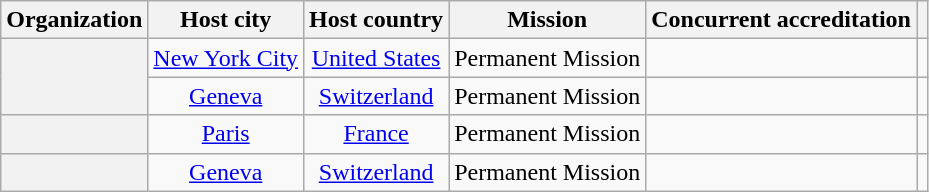<table class="wikitable plainrowheaders" style="text-align:center;">
<tr>
<th scope="col">Organization</th>
<th scope="col">Host city</th>
<th scope="col">Host country</th>
<th scope="col">Mission</th>
<th scope="col">Concurrent accreditation</th>
<th scope="col"></th>
</tr>
<tr>
<th scope="row" rowspan="2"></th>
<td><a href='#'>New York City</a></td>
<td><a href='#'>United States</a></td>
<td>Permanent Mission</td>
<td></td>
<td></td>
</tr>
<tr>
<td><a href='#'>Geneva</a></td>
<td><a href='#'>Switzerland</a></td>
<td>Permanent Mission</td>
<td></td>
<td></td>
</tr>
<tr>
<th scope="row"></th>
<td><a href='#'>Paris</a></td>
<td><a href='#'>France</a></td>
<td>Permanent Mission</td>
<td></td>
<td></td>
</tr>
<tr>
<th scope="row"></th>
<td><a href='#'>Geneva</a></td>
<td><a href='#'>Switzerland</a></td>
<td>Permanent Mission</td>
<td></td>
<td></td>
</tr>
</table>
